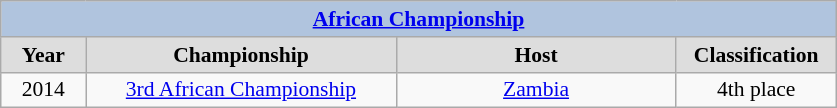<table class="wikitable" style=font-size:90%>
<tr align=center style="background:#B0C4DE;">
<td colspan=4><strong><a href='#'>African Championship</a></strong></td>
</tr>
<tr align=center bgcolor="#dddddd">
<td width=50><strong>Year</strong></td>
<td width=200><strong>Championship</strong></td>
<td width=180><strong>Host</strong></td>
<td width=100><strong>Classification</strong></td>
</tr>
<tr align=center>
<td>2014</td>
<td><a href='#'>3rd African Championship</a></td>
<td><a href='#'>Zambia</a></td>
<td align="center">4th place</td>
</tr>
</table>
